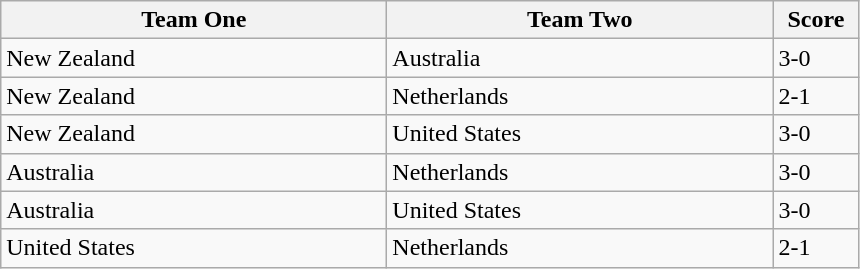<table class="wikitable">
<tr>
<th width=250>Team One</th>
<th width=250>Team Two</th>
<th width=50>Score</th>
</tr>
<tr>
<td> New Zealand</td>
<td> Australia</td>
<td>3-0</td>
</tr>
<tr>
<td> New Zealand</td>
<td> Netherlands</td>
<td>2-1</td>
</tr>
<tr>
<td> New Zealand</td>
<td> United States</td>
<td>3-0</td>
</tr>
<tr>
<td> Australia</td>
<td> Netherlands</td>
<td>3-0</td>
</tr>
<tr>
<td> Australia</td>
<td> United States</td>
<td>3-0</td>
</tr>
<tr>
<td> United States</td>
<td> Netherlands</td>
<td>2-1</td>
</tr>
</table>
